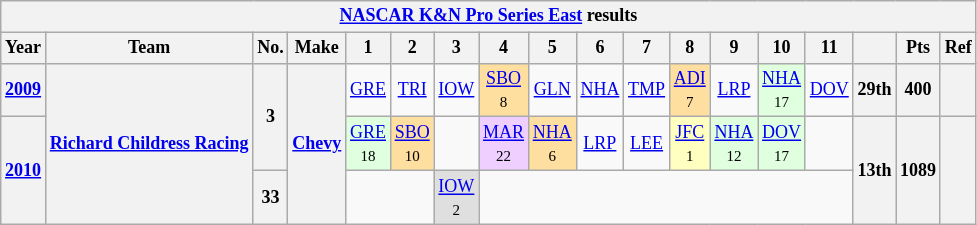<table class="wikitable" style="text-align:center; font-size:75%">
<tr>
<th colspan=18><a href='#'>NASCAR K&N Pro Series East</a> results</th>
</tr>
<tr>
<th>Year</th>
<th>Team</th>
<th>No.</th>
<th>Make</th>
<th>1</th>
<th>2</th>
<th>3</th>
<th>4</th>
<th>5</th>
<th>6</th>
<th>7</th>
<th>8</th>
<th>9</th>
<th>10</th>
<th>11</th>
<th></th>
<th>Pts</th>
<th>Ref</th>
</tr>
<tr>
<th><a href='#'>2009</a></th>
<th rowspan=3><a href='#'>Richard Childress Racing</a></th>
<th rowspan=2>3</th>
<th rowspan=3><a href='#'>Chevy</a></th>
<td><a href='#'>GRE</a></td>
<td><a href='#'>TRI</a></td>
<td><a href='#'>IOW</a></td>
<td style="background:#FFDF9F;"><a href='#'>SBO</a><br><small>8</small></td>
<td><a href='#'>GLN</a></td>
<td><a href='#'>NHA</a></td>
<td><a href='#'>TMP</a></td>
<td style="background:#FFDF9F;"><a href='#'>ADI</a><br><small>7</small></td>
<td><a href='#'>LRP</a></td>
<td style="background:#DFFFDF;"><a href='#'>NHA</a><br><small>17</small></td>
<td><a href='#'>DOV</a></td>
<th>29th</th>
<th>400</th>
<th></th>
</tr>
<tr>
<th rowspan=2><a href='#'>2010</a></th>
<td style="background:#DFFFDF;"><a href='#'>GRE</a><br><small>18</small></td>
<td style="background:#FFDF9F;"><a href='#'>SBO</a><br><small>10</small></td>
<td></td>
<td style="background:#EFCFFF;"><a href='#'>MAR</a><br><small>22</small></td>
<td style="background:#FFDF9F;"><a href='#'>NHA</a><br><small>6</small></td>
<td><a href='#'>LRP</a></td>
<td><a href='#'>LEE</a></td>
<td style="background:#FFFFBF;"><a href='#'>JFC</a><br><small>1</small></td>
<td style="background:#DFFFDF;"><a href='#'>NHA</a><br><small>12</small></td>
<td style="background:#DFFFDF;"><a href='#'>DOV</a><br><small>17</small></td>
<td></td>
<th rowspan=2>13th</th>
<th rowspan=2>1089</th>
<th rowspan=2></th>
</tr>
<tr>
<th>33</th>
<td colspan=2></td>
<td style="background:#DFDFDF;"><a href='#'>IOW</a><br><small>2</small></td>
<td colspan=8></td>
</tr>
</table>
